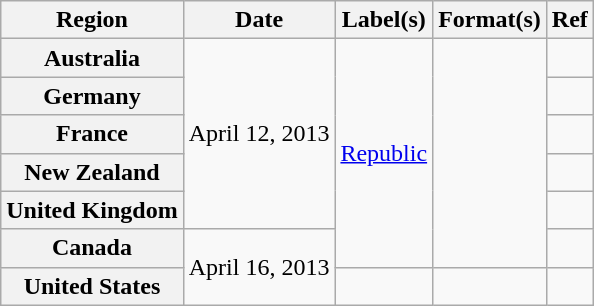<table class="wikitable plainrowheaders">
<tr>
<th scope="col">Region</th>
<th scope="col">Date</th>
<th scope="col">Label(s)</th>
<th scope="col">Format(s)</th>
<th scope="col">Ref</th>
</tr>
<tr>
<th scope="row">Australia</th>
<td rowspan="5">April 12, 2013</td>
<td rowspan="6"><a href='#'>Republic</a></td>
<td rowspan="6"></td>
<td></td>
</tr>
<tr>
<th scope="row">Germany</th>
<td></td>
</tr>
<tr>
<th scope="row">France</th>
<td></td>
</tr>
<tr>
<th scope="row">New Zealand</th>
<td></td>
</tr>
<tr>
<th scope="row">United Kingdom</th>
<td></td>
</tr>
<tr>
<th scope="row">Canada</th>
<td rowspan="2">April 16, 2013</td>
<td></td>
</tr>
<tr>
<th scope="row">United States</th>
<td></td>
<td></td>
<td></td>
</tr>
</table>
